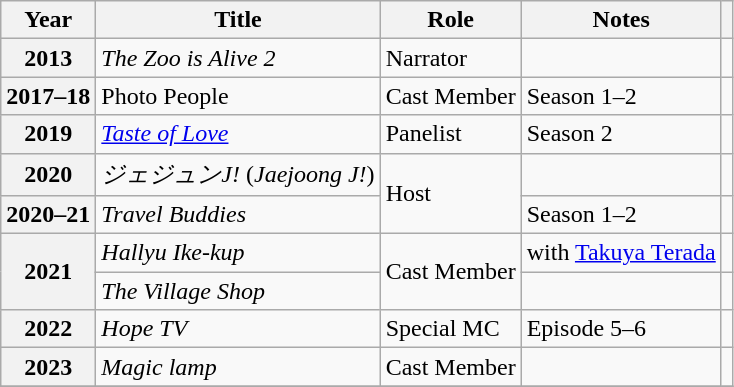<table class="wikitable sortable plainrowheaders">
<tr>
<th scope="col">Year</th>
<th scope="col">Title</th>
<th scope="col">Role</th>
<th scope="col">Notes</th>
<th scope="col" class="unsortable"></th>
</tr>
<tr>
<th scope="row">2013</th>
<td><em> The Zoo is Alive 2</em></td>
<td>Narrator</td>
<td></td>
<td></td>
</tr>
<tr>
<th scope="row">2017–18</th>
<td>Photo People</td>
<td>Cast Member</td>
<td>Season 1–2</td>
<td></td>
</tr>
<tr>
<th scope="row">2019</th>
<td><em><a href='#'>Taste of Love</a></em></td>
<td>Panelist</td>
<td>Season 2</td>
<td></td>
</tr>
<tr>
<th scope="row">2020</th>
<td><em>ジェジュンJ!</em> (<em>Jaejoong J!</em>)</td>
<td rowspan=2>Host</td>
<td></td>
<td></td>
</tr>
<tr>
<th scope="row">2020–21</th>
<td><em>Travel Buddies</em></td>
<td>Season 1–2</td>
<td></td>
</tr>
<tr>
<th scope="row" rowspan=2>2021</th>
<td><em>Hallyu Ike-kup</em></td>
<td rowspan=2>Cast Member</td>
<td>with <a href='#'>Takuya Terada</a></td>
<td></td>
</tr>
<tr>
<td><em>The Village Shop</em></td>
<td></td>
<td></td>
</tr>
<tr>
<th scope="row">2022</th>
<td><em>Hope TV</em></td>
<td>Special MC</td>
<td>Episode 5–6</td>
<td></td>
</tr>
<tr>
<th scope="row">2023</th>
<td><em>Magic lamp</em></td>
<td>Cast Member</td>
<td></td>
<td></td>
</tr>
<tr>
</tr>
</table>
